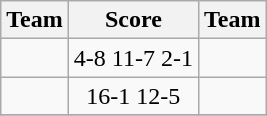<table class=wikitable style="border:1px solid #AAAAAA;">
<tr>
<th>Team</th>
<th>Score</th>
<th>Team</th>
</tr>
<tr>
<td><strong></strong></td>
<td align="center">4-8 11-7 2-1</td>
<td></td>
</tr>
<tr>
<td><strong></strong></td>
<td align="center">16-1 12-5</td>
<td></td>
</tr>
<tr>
</tr>
</table>
